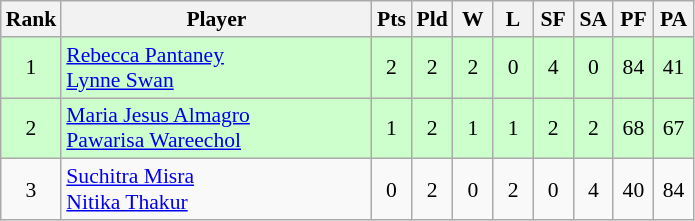<table class=wikitable style="text-align:center; font-size:90%">
<tr>
<th width="20">Rank</th>
<th width="200">Player</th>
<th width="20">Pts</th>
<th width="20">Pld</th>
<th width="20">W</th>
<th width="20">L</th>
<th width="20">SF</th>
<th width="20">SA</th>
<th width="20">PF</th>
<th width="20">PA</th>
</tr>
<tr bgcolor="#ccffcc">
<td>1</td>
<td style="text-align:left"> <a href='#'>Rebecca Pantaney</a><br> <a href='#'>Lynne Swan</a></td>
<td>2</td>
<td>2</td>
<td>2</td>
<td>0</td>
<td>4</td>
<td>0</td>
<td>84</td>
<td>41</td>
</tr>
<tr bgcolor="#ccffcc">
<td>2</td>
<td style="text-align:left"> <a href='#'>Maria Jesus Almagro</a><br> <a href='#'>Pawarisa Wareechol</a></td>
<td>1</td>
<td>2</td>
<td>1</td>
<td>1</td>
<td>2</td>
<td>2</td>
<td>68</td>
<td>67</td>
</tr>
<tr>
<td>3</td>
<td style="text-align:left"> <a href='#'>Suchitra Misra</a><br> <a href='#'>Nitika Thakur</a></td>
<td>0</td>
<td>2</td>
<td>0</td>
<td>2</td>
<td>0</td>
<td>4</td>
<td>40</td>
<td>84</td>
</tr>
</table>
